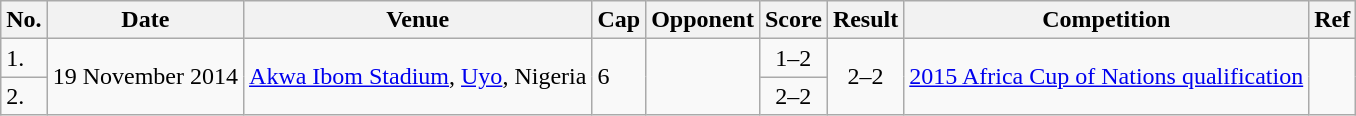<table class=wikitable style="text-align: left">
<tr>
<th>No.</th>
<th>Date</th>
<th>Venue</th>
<th>Cap</th>
<th>Opponent</th>
<th>Score</th>
<th>Result</th>
<th>Competition</th>
<th>Ref</th>
</tr>
<tr>
<td>1.</td>
<td rowspan="2">19 November 2014</td>
<td rowspan="2"><a href='#'>Akwa Ibom Stadium</a>, <a href='#'>Uyo</a>, Nigeria</td>
<td rowspan="2">6</td>
<td rowspan="2"></td>
<td align=center>1–2</td>
<td rowspan="2" align=center>2–2</td>
<td rowspan="2"><a href='#'>2015 Africa Cup of Nations qualification</a></td>
<td rowspan="2"></td>
</tr>
<tr>
<td>2.</td>
<td align=center>2–2</td>
</tr>
</table>
